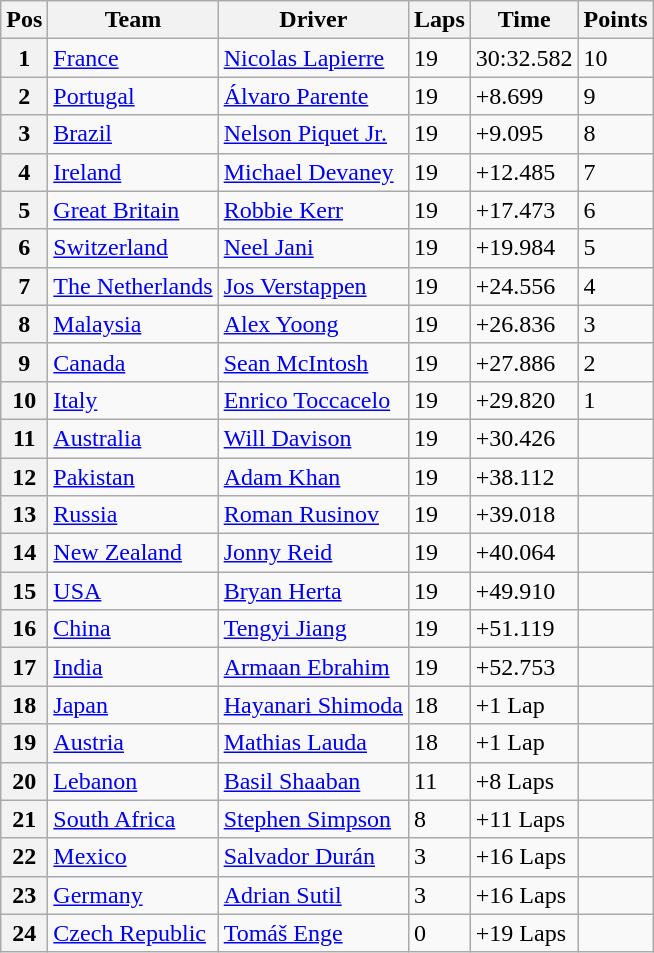<table class="wikitable">
<tr>
<th>Pos</th>
<th>Team</th>
<th>Driver</th>
<th>Laps</th>
<th>Time</th>
<th>Points</th>
</tr>
<tr>
<th>1</th>
<td> <a href='#'>France</a></td>
<td><a href='#'>Nicolas Lapierre</a></td>
<td>19</td>
<td>30:32.582</td>
<td>10</td>
</tr>
<tr>
<th>2</th>
<td> <a href='#'>Portugal</a></td>
<td><a href='#'>Álvaro Parente</a></td>
<td>19</td>
<td>+8.699</td>
<td>9</td>
</tr>
<tr>
<th>3</th>
<td> <a href='#'>Brazil</a></td>
<td><a href='#'>Nelson Piquet Jr.</a></td>
<td>19</td>
<td>+9.095</td>
<td>8</td>
</tr>
<tr>
<th>4</th>
<td> <a href='#'>Ireland</a></td>
<td><a href='#'>Michael Devaney</a></td>
<td>19</td>
<td>+12.485</td>
<td>7</td>
</tr>
<tr>
<th>5</th>
<td> <a href='#'>Great Britain</a></td>
<td><a href='#'>Robbie Kerr</a></td>
<td>19</td>
<td>+17.473</td>
<td>6</td>
</tr>
<tr>
<th>6</th>
<td> <a href='#'>Switzerland</a></td>
<td><a href='#'>Neel Jani</a></td>
<td>19</td>
<td>+19.984</td>
<td>5</td>
</tr>
<tr>
<th>7</th>
<td> <a href='#'>The Netherlands</a></td>
<td><a href='#'>Jos Verstappen</a></td>
<td>19</td>
<td>+24.556</td>
<td>4</td>
</tr>
<tr>
<th>8</th>
<td> <a href='#'>Malaysia</a></td>
<td><a href='#'>Alex Yoong</a></td>
<td>19</td>
<td>+26.836</td>
<td>3</td>
</tr>
<tr>
<th>9</th>
<td> <a href='#'>Canada</a></td>
<td><a href='#'>Sean McIntosh</a></td>
<td>19</td>
<td>+27.886</td>
<td>2</td>
</tr>
<tr>
<th>10</th>
<td> <a href='#'>Italy</a></td>
<td><a href='#'>Enrico Toccacelo</a></td>
<td>19</td>
<td>+29.820</td>
<td>1</td>
</tr>
<tr>
<th>11</th>
<td> <a href='#'>Australia</a></td>
<td><a href='#'>Will Davison</a></td>
<td>19</td>
<td>+30.426</td>
<td></td>
</tr>
<tr>
<th>12</th>
<td> <a href='#'>Pakistan</a></td>
<td><a href='#'>Adam Khan</a></td>
<td>19</td>
<td>+38.112</td>
<td></td>
</tr>
<tr>
<th>13</th>
<td> <a href='#'>Russia</a></td>
<td><a href='#'>Roman Rusinov</a></td>
<td>19</td>
<td>+39.018</td>
<td></td>
</tr>
<tr>
<th>14</th>
<td> <a href='#'>New Zealand</a></td>
<td><a href='#'>Jonny Reid</a></td>
<td>19</td>
<td>+40.064</td>
<td></td>
</tr>
<tr>
<th>15</th>
<td> <a href='#'>USA</a></td>
<td><a href='#'>Bryan Herta</a></td>
<td>19</td>
<td>+49.910</td>
<td></td>
</tr>
<tr>
<th>16</th>
<td> <a href='#'>China</a></td>
<td><a href='#'>Tengyi Jiang</a></td>
<td>19</td>
<td>+51.119</td>
<td></td>
</tr>
<tr>
<th>17</th>
<td> <a href='#'>India</a></td>
<td><a href='#'>Armaan Ebrahim</a></td>
<td>19</td>
<td>+52.753</td>
<td></td>
</tr>
<tr>
<th>18</th>
<td> <a href='#'>Japan</a></td>
<td><a href='#'>Hayanari Shimoda</a></td>
<td>18</td>
<td>+1 Lap</td>
<td></td>
</tr>
<tr>
<th>19</th>
<td> <a href='#'>Austria</a></td>
<td><a href='#'>Mathias Lauda</a></td>
<td>18</td>
<td>+1 Lap</td>
<td></td>
</tr>
<tr>
<th>20</th>
<td> <a href='#'>Lebanon</a></td>
<td><a href='#'>Basil Shaaban</a></td>
<td>11</td>
<td>+8 Laps</td>
<td></td>
</tr>
<tr>
<th>21</th>
<td> <a href='#'>South Africa</a></td>
<td><a href='#'>Stephen Simpson</a></td>
<td>8</td>
<td>+11 Laps</td>
<td></td>
</tr>
<tr>
<th>22</th>
<td> <a href='#'>Mexico</a></td>
<td><a href='#'>Salvador Durán</a></td>
<td>3</td>
<td>+16 Laps</td>
<td></td>
</tr>
<tr>
<th>23</th>
<td> <a href='#'>Germany</a></td>
<td><a href='#'>Adrian Sutil</a></td>
<td>3</td>
<td>+16 Laps</td>
<td></td>
</tr>
<tr>
<th>24</th>
<td> <a href='#'>Czech Republic</a></td>
<td><a href='#'>Tomáš Enge</a></td>
<td>0</td>
<td>+19 Laps</td>
<td></td>
</tr>
</table>
